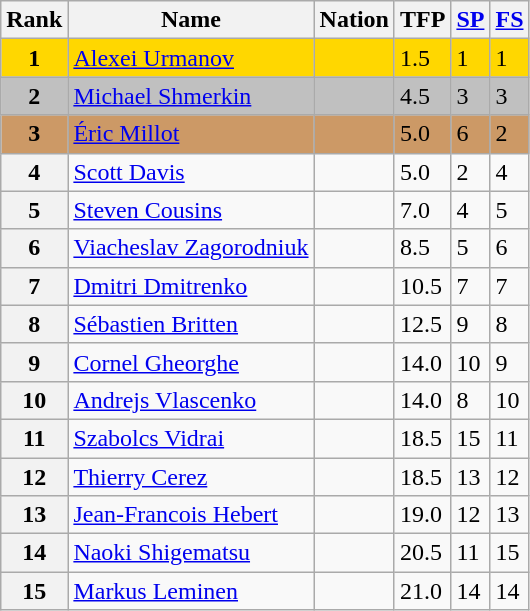<table class="wikitable sortable">
<tr>
<th>Rank</th>
<th>Name</th>
<th>Nation</th>
<th>TFP</th>
<th><a href='#'>SP</a></th>
<th><a href='#'>FS</a></th>
</tr>
<tr bgcolor="gold">
<td align="center"><strong>1</strong></td>
<td><a href='#'>Alexei Urmanov</a></td>
<td></td>
<td>1.5</td>
<td>1</td>
<td>1</td>
</tr>
<tr bgcolor="silver">
<td align="center"><strong>2</strong></td>
<td><a href='#'>Michael Shmerkin</a></td>
<td></td>
<td>4.5</td>
<td>3</td>
<td>3</td>
</tr>
<tr bgcolor="cc9966">
<td align="center"><strong>3</strong></td>
<td><a href='#'>Éric Millot</a></td>
<td></td>
<td>5.0</td>
<td>6</td>
<td>2</td>
</tr>
<tr>
<th>4</th>
<td><a href='#'>Scott Davis</a></td>
<td></td>
<td>5.0</td>
<td>2</td>
<td>4</td>
</tr>
<tr>
<th>5</th>
<td><a href='#'>Steven Cousins</a></td>
<td></td>
<td>7.0</td>
<td>4</td>
<td>5</td>
</tr>
<tr>
<th>6</th>
<td><a href='#'>Viacheslav Zagorodniuk</a></td>
<td></td>
<td>8.5</td>
<td>5</td>
<td>6</td>
</tr>
<tr>
<th>7</th>
<td><a href='#'>Dmitri Dmitrenko</a></td>
<td></td>
<td>10.5</td>
<td>7</td>
<td>7</td>
</tr>
<tr>
<th>8</th>
<td><a href='#'>Sébastien Britten</a></td>
<td></td>
<td>12.5</td>
<td>9</td>
<td>8</td>
</tr>
<tr>
<th>9</th>
<td><a href='#'>Cornel Gheorghe</a></td>
<td></td>
<td>14.0</td>
<td>10</td>
<td>9</td>
</tr>
<tr>
<th>10</th>
<td><a href='#'>Andrejs Vlascenko</a></td>
<td></td>
<td>14.0</td>
<td>8</td>
<td>10</td>
</tr>
<tr>
<th>11</th>
<td><a href='#'>Szabolcs Vidrai</a></td>
<td></td>
<td>18.5</td>
<td>15</td>
<td>11</td>
</tr>
<tr>
<th>12</th>
<td><a href='#'>Thierry Cerez</a></td>
<td></td>
<td>18.5</td>
<td>13</td>
<td>12</td>
</tr>
<tr>
<th>13</th>
<td><a href='#'>Jean-Francois Hebert</a></td>
<td></td>
<td>19.0</td>
<td>12</td>
<td>13</td>
</tr>
<tr>
<th>14</th>
<td><a href='#'>Naoki Shigematsu</a></td>
<td></td>
<td>20.5</td>
<td>11</td>
<td>15</td>
</tr>
<tr>
<th>15</th>
<td><a href='#'>Markus Leminen</a></td>
<td></td>
<td>21.0</td>
<td>14</td>
<td>14</td>
</tr>
</table>
